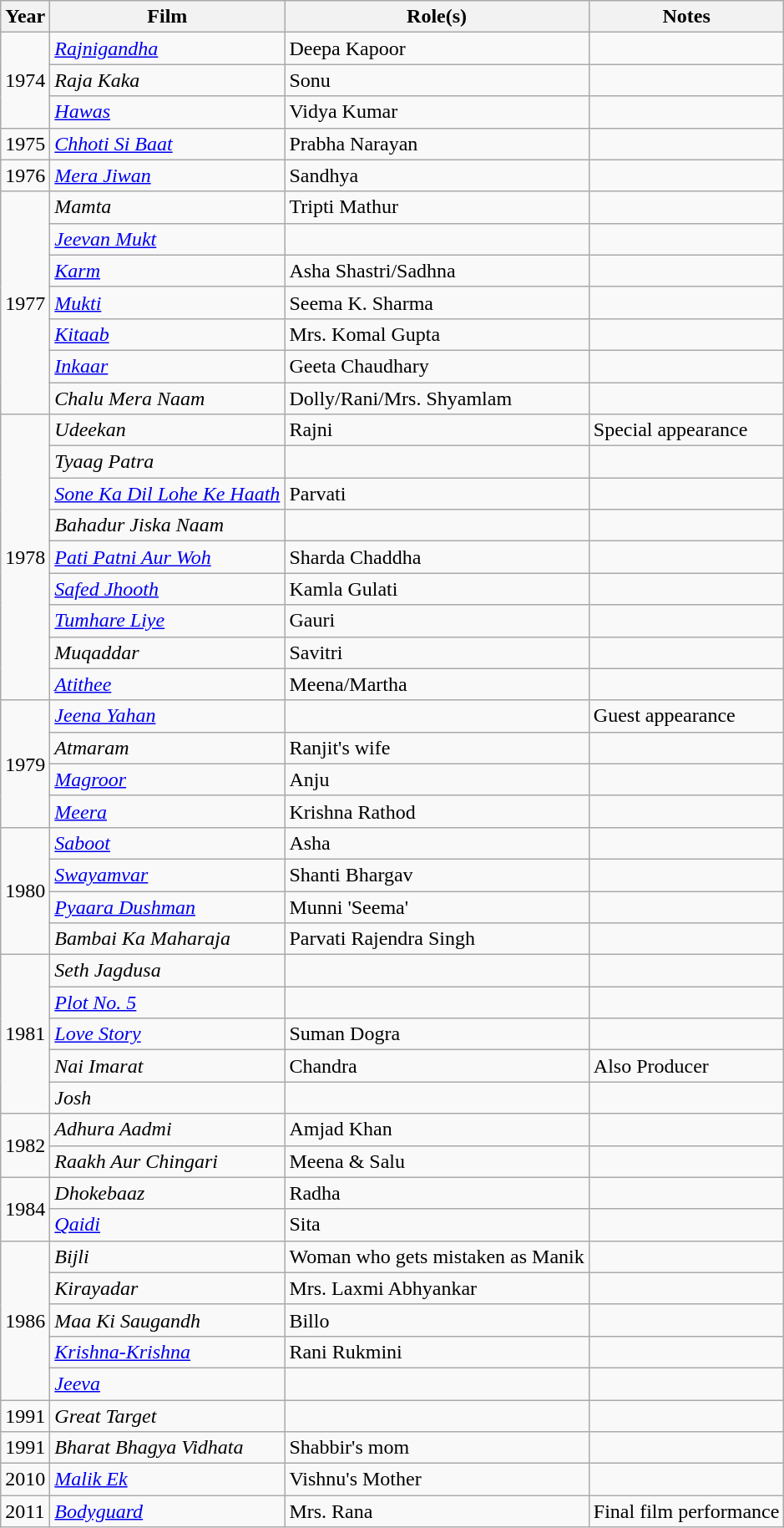<table class="wikitable">
<tr>
<th>Year</th>
<th>Film</th>
<th>Role(s)</th>
<th>Notes</th>
</tr>
<tr>
<td rowspan="3">1974</td>
<td><em><a href='#'>Rajnigandha</a></em></td>
<td>Deepa Kapoor</td>
<td></td>
</tr>
<tr>
<td><em>Raja Kaka</em></td>
<td>Sonu</td>
<td></td>
</tr>
<tr>
<td><em><a href='#'>Hawas</a></em></td>
<td>Vidya Kumar</td>
<td></td>
</tr>
<tr>
<td>1975</td>
<td><em><a href='#'>Chhoti Si Baat</a></em></td>
<td>Prabha Narayan</td>
<td></td>
</tr>
<tr>
<td>1976</td>
<td><em><a href='#'>Mera Jiwan</a></em></td>
<td>Sandhya</td>
<td></td>
</tr>
<tr>
<td rowspan="7">1977</td>
<td><em>Mamta</em></td>
<td>Tripti Mathur</td>
<td></td>
</tr>
<tr>
<td><em><a href='#'>Jeevan Mukt</a></em></td>
<td></td>
<td></td>
</tr>
<tr>
<td><em><a href='#'>Karm</a></em></td>
<td>Asha Shastri/Sadhna</td>
<td></td>
</tr>
<tr>
<td><em><a href='#'>Mukti</a></em></td>
<td>Seema K. Sharma</td>
<td></td>
</tr>
<tr>
<td><em><a href='#'>Kitaab</a></em></td>
<td>Mrs. Komal Gupta</td>
<td></td>
</tr>
<tr>
<td><em><a href='#'>Inkaar</a></em></td>
<td>Geeta Chaudhary</td>
<td></td>
</tr>
<tr>
<td><em>Chalu Mera Naam</em></td>
<td>Dolly/Rani/Mrs. Shyamlam</td>
<td></td>
</tr>
<tr>
<td rowspan="9">1978</td>
<td><em>Udeekan</em></td>
<td>Rajni</td>
<td>Special appearance</td>
</tr>
<tr>
<td><em>Tyaag Patra</em></td>
<td></td>
<td></td>
</tr>
<tr>
<td><em><a href='#'>Sone Ka Dil Lohe Ke Haath</a></em></td>
<td>Parvati</td>
<td></td>
</tr>
<tr>
<td><em>Bahadur Jiska Naam</em></td>
<td></td>
<td></td>
</tr>
<tr>
<td><em><a href='#'>Pati Patni Aur Woh</a></em></td>
<td>Sharda Chaddha</td>
<td></td>
</tr>
<tr>
<td><em><a href='#'>Safed Jhooth</a></em></td>
<td>Kamla Gulati</td>
<td></td>
</tr>
<tr>
<td><em><a href='#'>Tumhare Liye</a></em></td>
<td>Gauri</td>
<td></td>
</tr>
<tr>
<td><em>Muqaddar</em></td>
<td>Savitri</td>
<td></td>
</tr>
<tr>
<td><em><a href='#'>Atithee</a></em></td>
<td>Meena/Martha</td>
<td></td>
</tr>
<tr>
<td rowspan="4">1979</td>
<td><em><a href='#'>Jeena Yahan</a></em></td>
<td></td>
<td>Guest appearance</td>
</tr>
<tr>
<td><em>Atmaram</em></td>
<td>Ranjit's wife</td>
<td></td>
</tr>
<tr>
<td><em><a href='#'>Magroor</a></em></td>
<td>Anju</td>
<td></td>
</tr>
<tr>
<td><em><a href='#'>Meera</a></em></td>
<td>Krishna Rathod</td>
<td></td>
</tr>
<tr>
<td rowspan="4">1980</td>
<td><em><a href='#'>Saboot</a></em></td>
<td>Asha</td>
<td></td>
</tr>
<tr>
<td><em><a href='#'>Swayamvar</a></em></td>
<td>Shanti Bhargav</td>
<td></td>
</tr>
<tr>
<td><em><a href='#'>Pyaara Dushman</a></em></td>
<td>Munni 'Seema'</td>
<td></td>
</tr>
<tr>
<td><em>Bambai Ka Maharaja</em></td>
<td>Parvati Rajendra Singh</td>
<td></td>
</tr>
<tr>
<td rowspan="5">1981</td>
<td><em>Seth Jagdusa</em></td>
<td></td>
<td></td>
</tr>
<tr>
<td><em><a href='#'>Plot No. 5</a></em></td>
<td></td>
<td></td>
</tr>
<tr>
<td><em><a href='#'>Love Story</a></em></td>
<td>Suman Dogra</td>
<td></td>
</tr>
<tr>
<td><em>Nai Imarat</em></td>
<td>Chandra</td>
<td>Also Producer</td>
</tr>
<tr>
<td><em>Josh</em></td>
<td></td>
<td></td>
</tr>
<tr>
<td rowspan="2">1982</td>
<td><em>Adhura Aadmi</em></td>
<td>Amjad Khan</td>
<td></td>
</tr>
<tr>
<td><em>Raakh Aur Chingari</em></td>
<td>Meena & Salu</td>
<td></td>
</tr>
<tr>
<td rowspan="2">1984</td>
<td><em>Dhokebaaz</em></td>
<td>Radha</td>
<td></td>
</tr>
<tr>
<td><em><a href='#'>Qaidi</a></em></td>
<td>Sita</td>
<td></td>
</tr>
<tr>
<td rowspan="5">1986</td>
<td><em>Bijli</em></td>
<td>Woman who gets mistaken as Manik</td>
<td></td>
</tr>
<tr>
<td><em>Kirayadar</em></td>
<td>Mrs. Laxmi Abhyankar</td>
<td></td>
</tr>
<tr>
<td><em>Maa Ki Saugandh</em></td>
<td>Billo</td>
<td></td>
</tr>
<tr>
<td><em><a href='#'>Krishna-Krishna</a></em></td>
<td>Rani Rukmini</td>
<td></td>
</tr>
<tr>
<td><em><a href='#'>Jeeva</a></em></td>
<td></td>
<td></td>
</tr>
<tr>
<td>1991</td>
<td><em>Great Target</em></td>
<td></td>
<td></td>
</tr>
<tr>
<td>1991</td>
<td><em>Bharat Bhagya Vidhata</em></td>
<td>Shabbir's mom</td>
<td></td>
</tr>
<tr>
<td>2010</td>
<td><em><a href='#'>Malik Ek</a></em></td>
<td>Vishnu's Mother</td>
<td></td>
</tr>
<tr>
<td>2011</td>
<td><em><a href='#'>Bodyguard</a></em></td>
<td>Mrs. Rana</td>
<td>Final film performance</td>
</tr>
</table>
